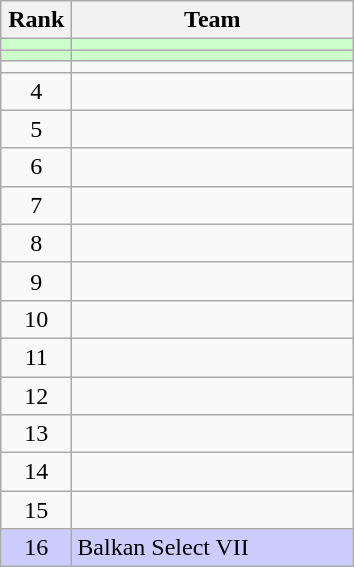<table class="wikitable" style="text-align: center;">
<tr>
<th width=40>Rank</th>
<th width=180>Team</th>
</tr>
<tr bgcolor=ccffcc>
<td></td>
<td align=left></td>
</tr>
<tr bgcolor=ccffcc>
<td></td>
<td align=left></td>
</tr>
<tr>
<td></td>
<td align=left></td>
</tr>
<tr>
<td>4</td>
<td align=left></td>
</tr>
<tr>
<td>5</td>
<td align=left></td>
</tr>
<tr>
<td>6</td>
<td align=left></td>
</tr>
<tr>
<td>7</td>
<td align=left></td>
</tr>
<tr>
<td>8</td>
<td align=left></td>
</tr>
<tr>
<td>9</td>
<td align=left></td>
</tr>
<tr>
<td>10</td>
<td align=left></td>
</tr>
<tr>
<td>11</td>
<td align=left></td>
</tr>
<tr>
<td>12</td>
<td align=left></td>
</tr>
<tr>
<td>13</td>
<td align=left></td>
</tr>
<tr>
<td>14</td>
<td align=left></td>
</tr>
<tr>
<td>15</td>
<td align=left></td>
</tr>
<tr bgcolor=ccccff>
<td>16</td>
<td align=left>Balkan Select VII</td>
</tr>
</table>
